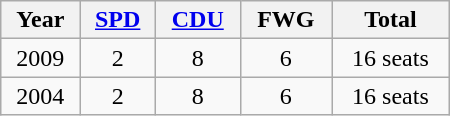<table class="wikitable" width="300">
<tr>
<th>Year</th>
<th><a href='#'>SPD</a></th>
<th><a href='#'>CDU</a></th>
<th>FWG</th>
<th>Total</th>
</tr>
<tr align="center">
<td>2009</td>
<td>2</td>
<td>8</td>
<td>6</td>
<td>16 seats</td>
</tr>
<tr align="center">
<td>2004</td>
<td>2</td>
<td>8</td>
<td>6</td>
<td>16 seats</td>
</tr>
</table>
